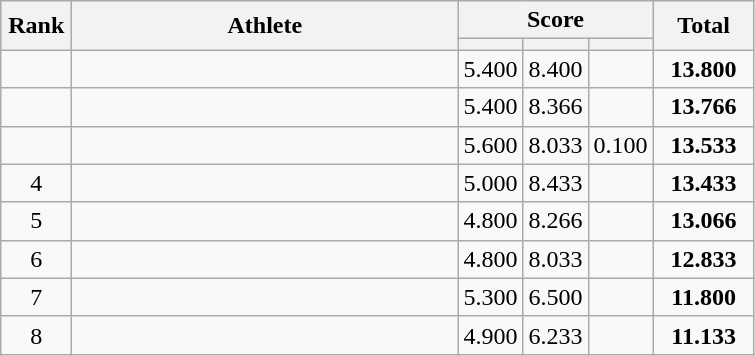<table class=wikitable style="text-align:center">
<tr>
<th width="40" rowspan="2">Rank</th>
<th width="250" rowspan="2">Athlete</th>
<th width="60" colspan="3">Score</th>
<th width="60" rowspan="2">Total</th>
</tr>
<tr>
<th></th>
<th></th>
<th></th>
</tr>
<tr>
<td></td>
<td align="left"></td>
<td>5.400</td>
<td>8.400</td>
<td></td>
<td><strong>13.800</strong></td>
</tr>
<tr>
<td></td>
<td align="left"></td>
<td>5.400</td>
<td>8.366</td>
<td></td>
<td><strong>13.766</strong></td>
</tr>
<tr>
<td></td>
<td align="left"></td>
<td>5.600</td>
<td>8.033</td>
<td>0.100</td>
<td><strong>13.533</strong></td>
</tr>
<tr>
<td>4</td>
<td align="left"></td>
<td>5.000</td>
<td>8.433</td>
<td></td>
<td><strong>13.433</strong></td>
</tr>
<tr>
<td>5</td>
<td align="left"></td>
<td>4.800</td>
<td>8.266</td>
<td></td>
<td><strong>13.066</strong></td>
</tr>
<tr>
<td>6</td>
<td align="left"></td>
<td>4.800</td>
<td>8.033</td>
<td></td>
<td><strong>12.833</strong></td>
</tr>
<tr>
<td>7</td>
<td align="left"></td>
<td>5.300</td>
<td>6.500</td>
<td></td>
<td><strong>11.800</strong></td>
</tr>
<tr>
<td>8</td>
<td align="left"></td>
<td>4.900</td>
<td>6.233</td>
<td></td>
<td><strong>11.133</strong></td>
</tr>
</table>
